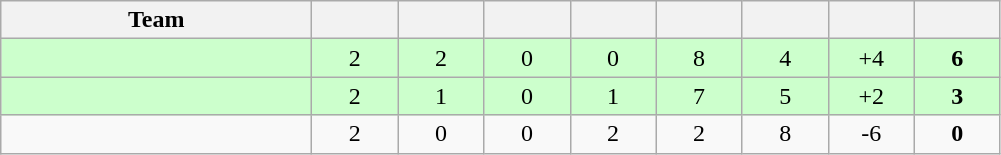<table class="wikitable" style="text-align: center;">
<tr>
<th width=200>Team</th>
<th width=50 abbr="Played"></th>
<th width=50 abbr="Won"></th>
<th width=50 abbr="Drawn"></th>
<th width=50 abbr="Lost"></th>
<th width=50 abbr="Goals for"></th>
<th width=50 abbr="Goals against"></th>
<th width=50 abbr="Goal difference"></th>
<th width=50 abbr="Points"></th>
</tr>
<tr align=center style="background:#ccffcc;">
<td align="left"><strong></strong></td>
<td>2</td>
<td>2</td>
<td>0</td>
<td>0</td>
<td>8</td>
<td>4</td>
<td>+4</td>
<td><strong>6</strong></td>
</tr>
<tr align=center style="background:#ccffcc;">
<td align="left"><strong></strong></td>
<td>2</td>
<td>1</td>
<td>0</td>
<td>1</td>
<td>7</td>
<td>5</td>
<td>+2</td>
<td><strong>3</strong></td>
</tr>
<tr>
<td align="left"></td>
<td>2</td>
<td>0</td>
<td>0</td>
<td>2</td>
<td>2</td>
<td>8</td>
<td>-6</td>
<td><strong>0</strong></td>
</tr>
</table>
